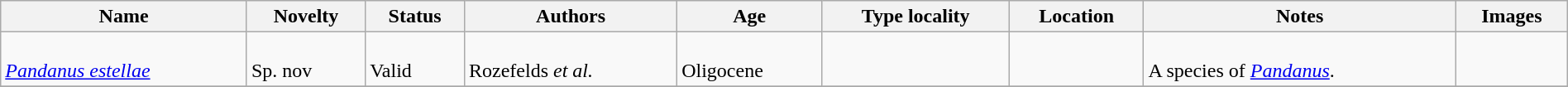<table class="wikitable sortable" align="center" width="100%">
<tr>
<th>Name</th>
<th>Novelty</th>
<th>Status</th>
<th>Authors</th>
<th>Age</th>
<th>Type locality</th>
<th>Location</th>
<th>Notes</th>
<th>Images</th>
</tr>
<tr>
<td><br><em><a href='#'>Pandanus estellae</a></em></td>
<td><br>Sp. nov</td>
<td><br>Valid</td>
<td><br>Rozefelds <em>et al.</em></td>
<td><br>Oligocene</td>
<td></td>
<td><br></td>
<td><br>A species of <em><a href='#'>Pandanus</a></em>.</td>
<td></td>
</tr>
<tr>
</tr>
</table>
